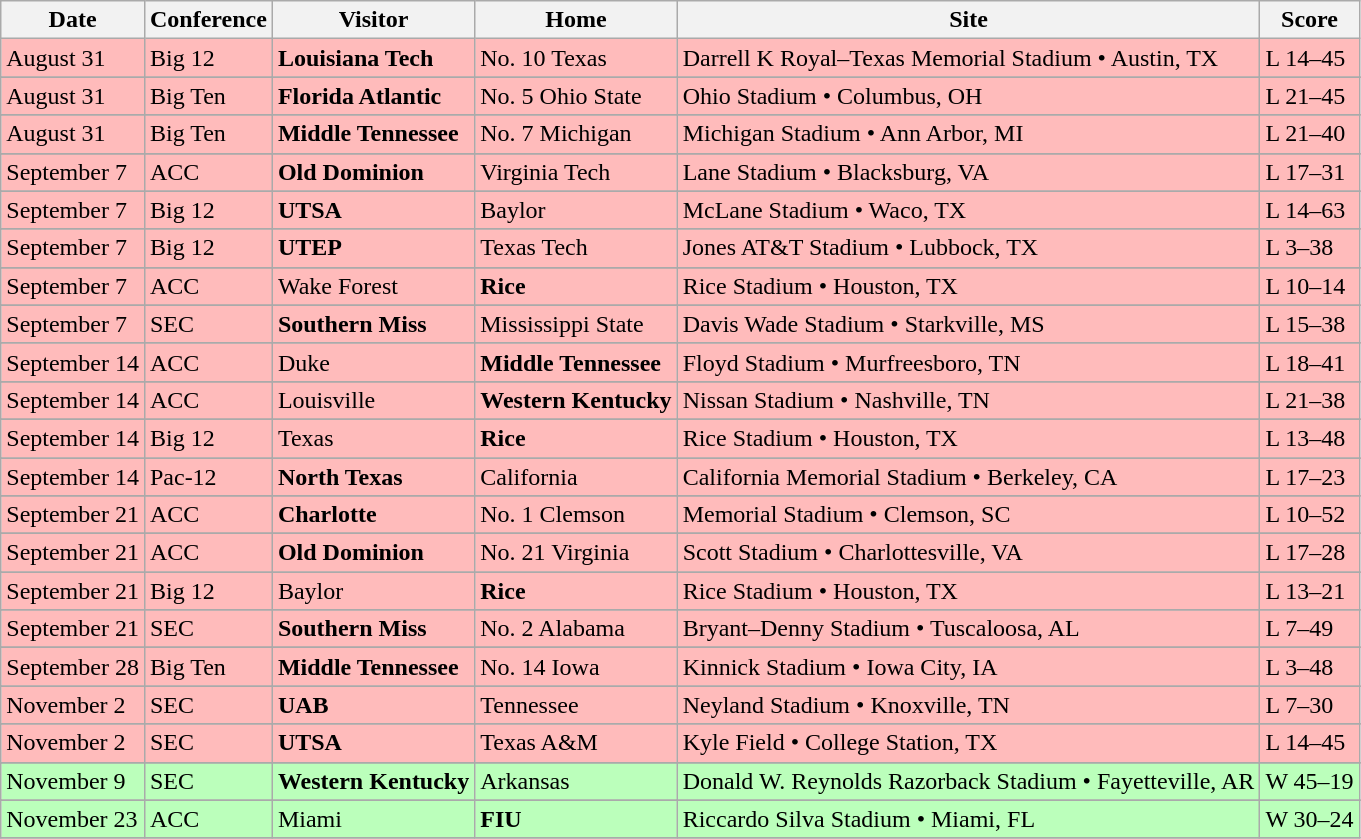<table class="wikitable">
<tr>
<th>Date</th>
<th>Conference</th>
<th>Visitor</th>
<th>Home</th>
<th>Site</th>
<th>Score</th>
</tr>
<tr style="background:#fbb">
<td>August 31</td>
<td>Big 12</td>
<td><strong>Louisiana Tech</strong></td>
<td>No. 10 Texas</td>
<td>Darrell K Royal–Texas Memorial Stadium • Austin, TX</td>
<td>L 14–45</td>
</tr>
<tr>
</tr>
<tr style="background:#fbb">
<td>August 31</td>
<td>Big Ten</td>
<td><strong>Florida Atlantic</strong></td>
<td>No. 5 Ohio State</td>
<td>Ohio Stadium • Columbus, OH</td>
<td>L 21–45</td>
</tr>
<tr>
</tr>
<tr style="background:#fbb">
<td>August 31</td>
<td>Big Ten</td>
<td><strong>Middle Tennessee</strong></td>
<td>No. 7 Michigan</td>
<td>Michigan Stadium • Ann Arbor, MI</td>
<td>L 21–40</td>
</tr>
<tr>
</tr>
<tr style="background:#fbb">
<td>September 7</td>
<td>ACC</td>
<td><strong>Old Dominion</strong></td>
<td>Virginia Tech</td>
<td>Lane Stadium • Blacksburg, VA</td>
<td>L 17–31</td>
</tr>
<tr>
</tr>
<tr style="background:#fbb">
<td>September 7</td>
<td>Big 12</td>
<td><strong>UTSA</strong></td>
<td>Baylor</td>
<td>McLane Stadium • Waco, TX</td>
<td>L 14–63</td>
</tr>
<tr>
</tr>
<tr style="background:#fbb">
<td>September 7</td>
<td>Big 12</td>
<td><strong>UTEP</strong></td>
<td>Texas Tech</td>
<td>Jones AT&T Stadium • Lubbock, TX</td>
<td>L 3–38</td>
</tr>
<tr>
</tr>
<tr style="background:#fbb">
<td>September 7</td>
<td>ACC</td>
<td>Wake Forest</td>
<td><strong>Rice</strong></td>
<td>Rice Stadium • Houston, TX</td>
<td>L 10–14</td>
</tr>
<tr>
</tr>
<tr style="background:#fbb">
<td>September 7</td>
<td>SEC</td>
<td><strong>Southern Miss</strong></td>
<td>Mississippi State</td>
<td>Davis Wade Stadium • Starkville, MS</td>
<td>L 15–38</td>
</tr>
<tr>
</tr>
<tr style="background:#fbb">
<td>September 14</td>
<td>ACC</td>
<td>Duke</td>
<td><strong>Middle Tennessee</strong></td>
<td>Floyd Stadium • Murfreesboro, TN</td>
<td>L 18–41</td>
</tr>
<tr>
</tr>
<tr style="background:#fbb">
<td>September 14</td>
<td>ACC</td>
<td>Louisville</td>
<td><strong>Western Kentucky</strong></td>
<td>Nissan Stadium • Nashville, TN</td>
<td>L 21–38</td>
</tr>
<tr>
</tr>
<tr style="background:#fbb">
<td>September 14</td>
<td>Big 12</td>
<td>Texas</td>
<td><strong>Rice</strong></td>
<td>Rice Stadium • Houston, TX</td>
<td>L 13–48</td>
</tr>
<tr>
</tr>
<tr style="background:#fbb">
<td>September 14</td>
<td>Pac-12</td>
<td><strong>North Texas</strong></td>
<td>California</td>
<td>California Memorial Stadium • Berkeley, CA</td>
<td>L 17–23</td>
</tr>
<tr>
</tr>
<tr style="background:#fbb">
<td>September 21</td>
<td>ACC</td>
<td><strong>Charlotte</strong></td>
<td>No. 1 Clemson</td>
<td>Memorial Stadium • Clemson, SC</td>
<td>L 10–52</td>
</tr>
<tr>
</tr>
<tr style="background:#fbb">
<td>September 21</td>
<td>ACC</td>
<td><strong>Old Dominion</strong></td>
<td>No. 21 Virginia</td>
<td>Scott Stadium • Charlottesville, VA</td>
<td>L 17–28</td>
</tr>
<tr>
</tr>
<tr style="background:#fbb">
<td>September 21</td>
<td>Big 12</td>
<td>Baylor</td>
<td><strong>Rice</strong></td>
<td>Rice Stadium • Houston, TX</td>
<td>L 13–21</td>
</tr>
<tr>
</tr>
<tr style="background:#fbb">
<td>September 21</td>
<td>SEC</td>
<td><strong>Southern Miss</strong></td>
<td>No. 2 Alabama</td>
<td>Bryant–Denny Stadium • Tuscaloosa, AL</td>
<td>L 7–49</td>
</tr>
<tr>
</tr>
<tr style="background:#fbb">
<td>September 28</td>
<td>Big Ten</td>
<td><strong>Middle Tennessee</strong></td>
<td>No. 14 Iowa</td>
<td>Kinnick Stadium • Iowa City, IA</td>
<td>L 3–48</td>
</tr>
<tr>
</tr>
<tr style="background:#fbb">
<td>November 2</td>
<td>SEC</td>
<td><strong>UAB</strong></td>
<td>Tennessee</td>
<td>Neyland Stadium • Knoxville, TN</td>
<td>L 7–30</td>
</tr>
<tr>
</tr>
<tr style="background:#fbb">
<td>November 2</td>
<td>SEC</td>
<td><strong>UTSA</strong></td>
<td>Texas A&M</td>
<td>Kyle Field • College Station, TX</td>
<td>L 14–45</td>
</tr>
<tr>
</tr>
<tr style="background:#bfb">
<td>November 9</td>
<td>SEC</td>
<td><strong>Western Kentucky</strong></td>
<td>Arkansas</td>
<td>Donald W. Reynolds Razorback Stadium • Fayetteville, AR</td>
<td>W 45–19</td>
</tr>
<tr>
</tr>
<tr style="background:#bfb">
<td>November 23</td>
<td>ACC</td>
<td>Miami</td>
<td><strong>FIU</strong></td>
<td>Riccardo Silva Stadium • Miami, FL</td>
<td>W 30–24</td>
</tr>
<tr>
</tr>
</table>
